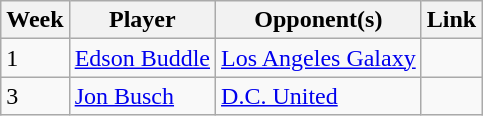<table class=wikitable>
<tr>
<th>Week</th>
<th>Player</th>
<th>Opponent(s)</th>
<th>Link</th>
</tr>
<tr>
<td>1</td>
<td> <a href='#'>Edson Buddle</a></td>
<td><a href='#'>Los Angeles Galaxy</a></td>
<td></td>
</tr>
<tr>
<td>3</td>
<td> <a href='#'>Jon Busch</a></td>
<td><a href='#'>D.C. United</a></td>
<td></td>
</tr>
</table>
